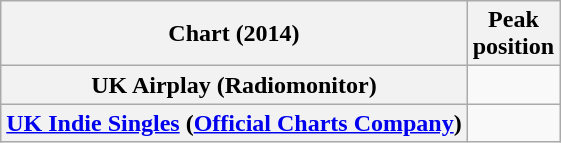<table class="wikitable sortable plainrowheaders">
<tr>
<th>Chart (2014)</th>
<th>Peak<br>position</th>
</tr>
<tr>
<th scope="row">UK Airplay (Radiomonitor)</th>
<td></td>
</tr>
<tr>
<th scope="row"><a href='#'>UK Indie Singles</a> (<a href='#'>Official Charts Company</a>)</th>
<td></td>
</tr>
</table>
